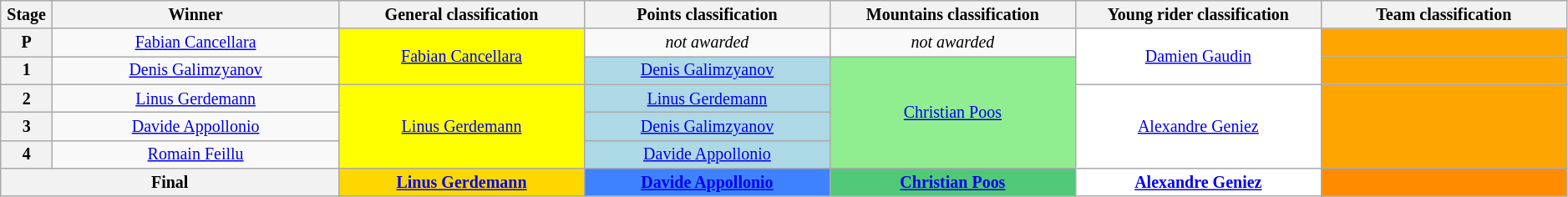<table class="wikitable" style="text-align: center; font-size:smaller;">
<tr>
<th style="width:1%;">Stage</th>
<th style="width:14%;">Winner</th>
<th style="width:12%;">General classification<br></th>
<th style="width:12%;">Points classification<br></th>
<th style="width:12%;">Mountains classification<br></th>
<th style="width:12%;">Young rider classification<br></th>
<th style="width:12%;">Team classification</th>
</tr>
<tr>
<th>P</th>
<td><a href='#'>Fabian Cancellara</a></td>
<td style="background:yellow;" rowspan="2"><a href='#'>Fabian Cancellara</a></td>
<td><em>not awarded</em></td>
<td><em>not awarded</em></td>
<td style="background:white;" rowspan="2"><a href='#'>Damien Gaudin</a></td>
<td style="background:orange;"></td>
</tr>
<tr>
<th>1</th>
<td><a href='#'>Denis Galimzyanov</a></td>
<td style="background:lightblue;"><a href='#'>Denis Galimzyanov</a></td>
<td style="background:lightgreen;" rowspan="4"><a href='#'>Christian Poos</a></td>
<td style="background:orange;"></td>
</tr>
<tr>
<th>2</th>
<td><a href='#'>Linus Gerdemann</a></td>
<td style="background:yellow;" rowspan="3"><a href='#'>Linus Gerdemann</a></td>
<td style="background:lightblue;"><a href='#'>Linus Gerdemann</a></td>
<td style="background:white;" rowspan="3"><a href='#'>Alexandre Geniez</a></td>
<td style="background:orange;" rowspan="3"></td>
</tr>
<tr>
<th>3</th>
<td><a href='#'>Davide Appollonio</a></td>
<td style="background:lightblue;"><a href='#'>Denis Galimzyanov</a></td>
</tr>
<tr>
<th>4</th>
<td><a href='#'>Romain Feillu</a></td>
<td style="background:lightblue;"><a href='#'>Davide Appollonio</a></td>
</tr>
<tr>
<th colspan=2><strong>Final</strong></th>
<th style="background:gold;"><a href='#'>Linus Gerdemann</a></th>
<th style="background:#3e82ff;"><a href='#'>Davide Appollonio</a></th>
<th style="background:#50c878;"><a href='#'>Christian Poos</a></th>
<th style="background:white;"><a href='#'>Alexandre Geniez</a></th>
<th style="background:darkorange;"></th>
</tr>
</table>
